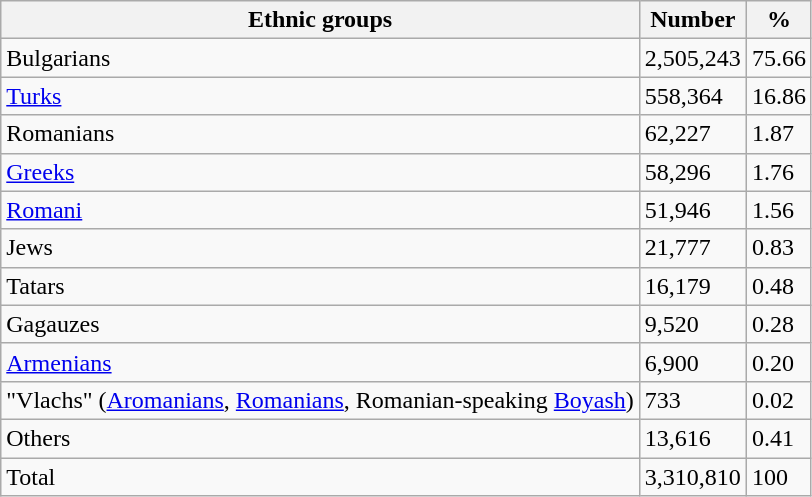<table class="wikitable">
<tr>
<th>Ethnic groups</th>
<th>Number</th>
<th>%</th>
</tr>
<tr>
<td>Bulgarians</td>
<td>2,505,243</td>
<td>75.66</td>
</tr>
<tr>
<td><a href='#'>Turks</a></td>
<td>558,364</td>
<td>16.86</td>
</tr>
<tr>
<td>Romanians</td>
<td>62,227</td>
<td>1.87</td>
</tr>
<tr>
<td><a href='#'>Greeks</a></td>
<td>58,296</td>
<td>1.76</td>
</tr>
<tr>
<td><a href='#'>Romani</a></td>
<td>51,946</td>
<td>1.56</td>
</tr>
<tr>
<td>Jews</td>
<td>21,777</td>
<td>0.83</td>
</tr>
<tr>
<td>Tatars</td>
<td>16,179</td>
<td>0.48</td>
</tr>
<tr>
<td>Gagauzes</td>
<td>9,520</td>
<td>0.28</td>
</tr>
<tr>
<td><a href='#'>Armenians</a></td>
<td>6,900</td>
<td>0.20</td>
</tr>
<tr>
<td>"Vlachs" (<a href='#'>Aromanians</a>, <a href='#'>Romanians</a>, Romanian-speaking <a href='#'>Boyash</a>)</td>
<td>733</td>
<td>0.02</td>
</tr>
<tr>
<td>Others</td>
<td>13,616</td>
<td>0.41</td>
</tr>
<tr>
<td>Total</td>
<td>3,310,810</td>
<td>100</td>
</tr>
</table>
